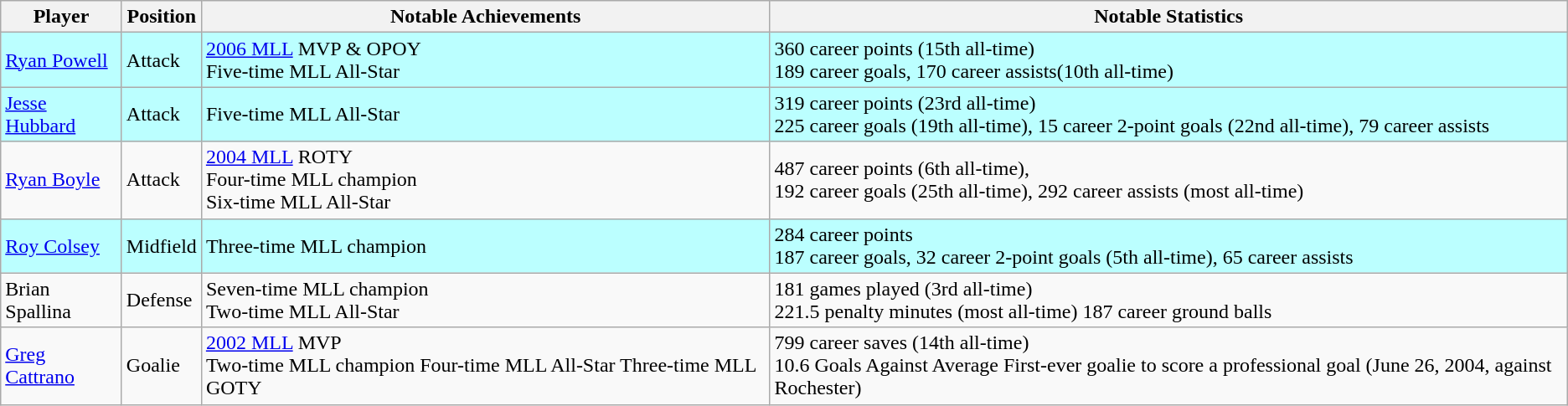<table class="wikitable mw-collapsible">
<tr>
<th>Player</th>
<th>Position</th>
<th>Notable Achievements</th>
<th>Notable Statistics</th>
</tr>
<tr style="background:#bff">
<td><a href='#'>Ryan Powell</a></td>
<td>Attack</td>
<td><a href='#'>2006 MLL</a> MVP & OPOY<br>Five-time MLL All-Star</td>
<td>360 career points (15th all-time)<br>189 career goals, 170 career assists(10th all-time)</td>
</tr>
<tr style="background:#bff">
<td><a href='#'>Jesse Hubbard</a></td>
<td>Attack</td>
<td>Five-time MLL All-Star</td>
<td>319 career points (23rd all-time)<br>225 career goals (19th all-time), 15 career 2-point
goals (22nd all-time), 79 career assists</td>
</tr>
<tr>
<td><a href='#'>Ryan Boyle</a></td>
<td>Attack</td>
<td><a href='#'>2004 MLL</a> ROTY<br>Four-time MLL champion<br>Six-time MLL All-Star</td>
<td>487 career points (6th all-time),<br>192 career goals (25th all-time), 292 career assists (most all-time)</td>
</tr>
<tr style="background:#bff">
<td><a href='#'>Roy Colsey</a></td>
<td>Midfield</td>
<td>Three-time MLL champion</td>
<td>284 career points<br>187 career goals, 32 career 2-point goals (5th all-time), 65 career assists</td>
</tr>
<tr>
<td>Brian Spallina</td>
<td>Defense</td>
<td>Seven-time MLL champion<br>Two-time MLL All-Star</td>
<td>181 games played (3rd all-time)<br>221.5 penalty minutes (most all-time) 
187 career ground balls</td>
</tr>
<tr>
<td><a href='#'>Greg Cattrano</a></td>
<td>Goalie</td>
<td><a href='#'>2002 MLL</a> MVP<br>Two-time MLL champion
Four-time MLL All-Star
Three-time MLL GOTY</td>
<td>799 career saves (14th all-time)<br>10.6 Goals Against Average 
First-ever goalie to score a professional goal (June 26, 2004, against Rochester)</td>
</tr>
</table>
